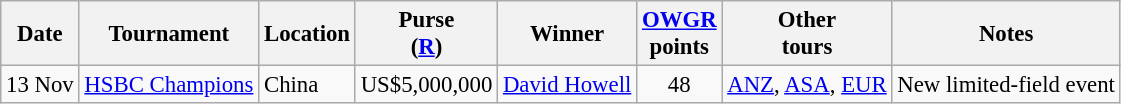<table class="wikitable" style="font-size:95%">
<tr>
<th>Date</th>
<th>Tournament</th>
<th>Location</th>
<th>Purse<br>(<a href='#'>R</a>)</th>
<th>Winner</th>
<th><a href='#'>OWGR</a><br>points</th>
<th>Other<br>tours</th>
<th>Notes</th>
</tr>
<tr>
<td>13 Nov</td>
<td><a href='#'>HSBC Champions</a></td>
<td>China</td>
<td align=right>US$5,000,000</td>
<td> <a href='#'>David Howell</a></td>
<td align=center>48</td>
<td><a href='#'>ANZ</a>, <a href='#'>ASA</a>, <a href='#'>EUR</a></td>
<td>New limited-field event</td>
</tr>
</table>
